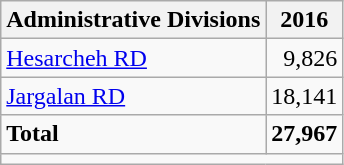<table class="wikitable">
<tr>
<th>Administrative Divisions</th>
<th>2016</th>
</tr>
<tr>
<td><a href='#'>Hesarcheh RD</a></td>
<td style="text-align: right;">9,826</td>
</tr>
<tr>
<td><a href='#'>Jargalan RD</a></td>
<td style="text-align: right;">18,141</td>
</tr>
<tr>
<td><strong>Total</strong></td>
<td style="text-align: right;"><strong>27,967</strong></td>
</tr>
<tr>
<td colspan=2></td>
</tr>
</table>
